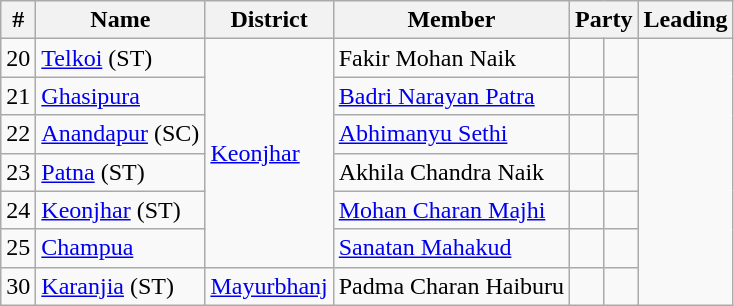<table class="wikitable">
<tr>
<th>#</th>
<th>Name</th>
<th>District</th>
<th>Member</th>
<th colspan="2">Party</th>
<th colspan="2">Leading<br></th>
</tr>
<tr>
<td>20</td>
<td><a href='#'>Telkoi</a> (ST)</td>
<td rowspan="6"><a href='#'>Keonjhar</a></td>
<td>Fakir Mohan Naik</td>
<td></td>
<td></td>
</tr>
<tr>
<td>21</td>
<td><a href='#'>Ghasipura</a></td>
<td><a href='#'>Badri Narayan Patra</a></td>
<td></td>
<td></td>
</tr>
<tr>
<td>22</td>
<td><a href='#'>Anandapur</a> (SC)</td>
<td><a href='#'>Abhimanyu Sethi</a></td>
<td></td>
<td></td>
</tr>
<tr>
<td>23</td>
<td><a href='#'>Patna</a> (ST)</td>
<td>Akhila Chandra Naik</td>
<td></td>
<td></td>
</tr>
<tr>
<td>24</td>
<td><a href='#'>Keonjhar</a> (ST)</td>
<td><a href='#'>Mohan Charan Majhi</a></td>
<td></td>
<td></td>
</tr>
<tr>
<td>25</td>
<td><a href='#'>Champua</a></td>
<td><a href='#'>Sanatan Mahakud</a></td>
<td></td>
<td></td>
</tr>
<tr>
<td>30</td>
<td><a href='#'>Karanjia</a> (ST)</td>
<td><a href='#'>Mayurbhanj</a></td>
<td>Padma Charan Haiburu</td>
<td></td>
<td></td>
</tr>
</table>
